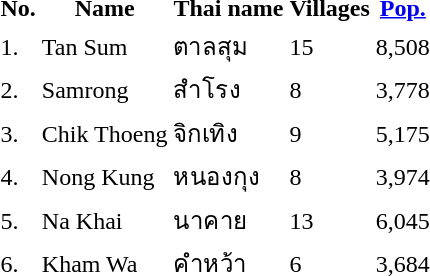<table>
<tr>
<th>No.</th>
<th>Name</th>
<th>Thai name</th>
<th>Villages</th>
<th><a href='#'>Pop.</a></th>
</tr>
<tr>
<td>1.</td>
<td>Tan Sum</td>
<td>ตาลสุม</td>
<td>15</td>
<td>8,508</td>
<td></td>
</tr>
<tr>
<td>2.</td>
<td>Samrong</td>
<td>สำโรง</td>
<td>8</td>
<td>3,778</td>
<td></td>
</tr>
<tr>
<td>3.</td>
<td>Chik Thoeng</td>
<td>จิกเทิง</td>
<td>9</td>
<td>5,175</td>
<td></td>
</tr>
<tr>
<td>4.</td>
<td>Nong Kung</td>
<td>หนองกุง</td>
<td>8</td>
<td>3,974</td>
<td></td>
</tr>
<tr>
<td>5.</td>
<td>Na Khai</td>
<td>นาคาย</td>
<td>13</td>
<td>6,045</td>
<td></td>
</tr>
<tr>
<td>6.</td>
<td>Kham Wa</td>
<td>คำหว้า</td>
<td>6</td>
<td>3,684</td>
<td></td>
</tr>
</table>
